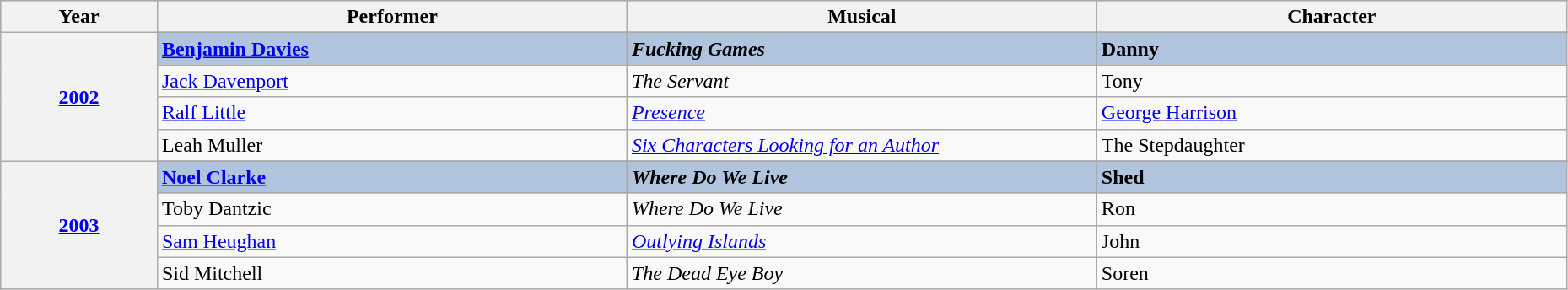<table class="wikitable" style="width:98%;">
<tr style="background:#bebebe;">
<th style="width:10%;">Year</th>
<th style="width:30%;">Performer</th>
<th style="width:30%;">Musical</th>
<th style="width:30%;">Character</th>
</tr>
<tr>
<th rowspan="5" align="center"><a href='#'>2002</a></th>
</tr>
<tr style="background:#B0C4DE">
<td><strong><a href='#'>Benjamin Davies</a></strong></td>
<td><strong><em>Fucking Games</em></strong></td>
<td><strong>Danny</strong></td>
</tr>
<tr>
<td><a href='#'>Jack Davenport</a></td>
<td><em>The Servant</em></td>
<td>Tony</td>
</tr>
<tr>
<td><a href='#'>Ralf Little</a></td>
<td><em><a href='#'>Presence</a></em></td>
<td><a href='#'>George Harrison</a></td>
</tr>
<tr>
<td>Leah Muller</td>
<td><em><a href='#'>Six Characters Looking for an Author</a></em></td>
<td>The Stepdaughter</td>
</tr>
<tr>
<th rowspan="5" align="center"><a href='#'>2003</a></th>
</tr>
<tr style="background:#B0C4DE">
<td><strong><a href='#'>Noel Clarke</a></strong></td>
<td><strong><em>Where Do We Live</em></strong></td>
<td><strong>Shed</strong></td>
</tr>
<tr>
<td>Toby Dantzic</td>
<td><em>Where Do We Live</em></td>
<td>Ron</td>
</tr>
<tr>
<td><a href='#'>Sam Heughan</a></td>
<td><em><a href='#'>Outlying Islands</a></em></td>
<td>John</td>
</tr>
<tr>
<td>Sid Mitchell</td>
<td><em>The Dead Eye Boy</em></td>
<td>Soren</td>
</tr>
</table>
